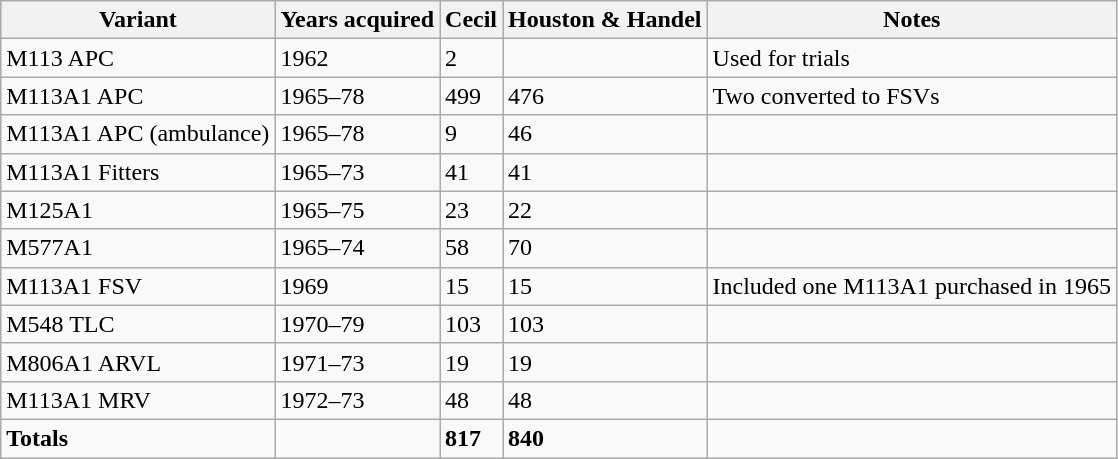<table class="wikitable">
<tr>
<th scope="col">Variant</th>
<th scope="col">Years acquired</th>
<th scope="col">Cecil</th>
<th scope="col">Houston & Handel</th>
<th scope="col">Notes</th>
</tr>
<tr>
<td>M113 APC</td>
<td>1962</td>
<td>2</td>
<td></td>
<td>Used for trials</td>
</tr>
<tr>
<td>M113A1 APC</td>
<td>1965–78</td>
<td>499</td>
<td>476</td>
<td>Two converted to FSVs</td>
</tr>
<tr>
<td>M113A1 APC (ambulance)</td>
<td>1965–78</td>
<td>9</td>
<td>46</td>
<td></td>
</tr>
<tr>
<td>M113A1 Fitters</td>
<td>1965–73</td>
<td>41</td>
<td>41</td>
<td></td>
</tr>
<tr>
<td>M125A1</td>
<td>1965–75</td>
<td>23</td>
<td>22</td>
<td></td>
</tr>
<tr>
<td>M577A1</td>
<td>1965–74</td>
<td>58</td>
<td>70</td>
<td></td>
</tr>
<tr>
<td>M113A1 FSV</td>
<td>1969</td>
<td>15</td>
<td>15</td>
<td>Included one M113A1 purchased in 1965</td>
</tr>
<tr>
<td>M548 TLC</td>
<td>1970–79</td>
<td>103</td>
<td>103</td>
<td></td>
</tr>
<tr>
<td>M806A1 ARVL</td>
<td>1971–73</td>
<td>19</td>
<td>19</td>
<td></td>
</tr>
<tr>
<td>M113A1 MRV</td>
<td>1972–73</td>
<td>48</td>
<td>48</td>
<td></td>
</tr>
<tr>
<td><strong>Totals</strong></td>
<td></td>
<td><strong>817</strong></td>
<td><strong>840</strong></td>
<td></td>
</tr>
</table>
